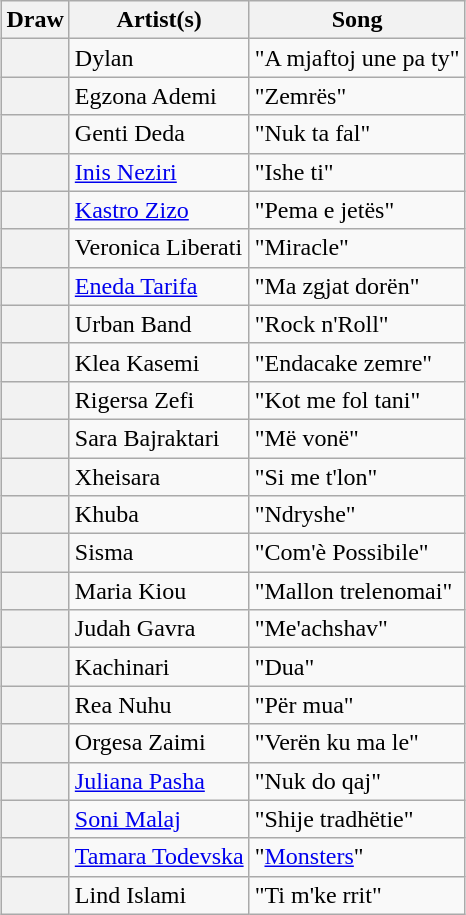<table class="sortable wikitable" style="margin: 1em auto 1em auto;">
<tr>
<th>Draw</th>
<th>Artist(s)</th>
<th>Song</th>
</tr>
<tr>
<th scope="row"></th>
<td align="left">Dylan</td>
<td align="left">"A mjaftoj une pa ty"</td>
</tr>
<tr>
<th scope="row"></th>
<td align="left">Egzona Ademi</td>
<td align="left">"Zemrës"</td>
</tr>
<tr>
<th scope="row"></th>
<td align="left">Genti Deda</td>
<td align="left">"Nuk ta fal"</td>
</tr>
<tr>
<th scope="row"></th>
<td align="left"><a href='#'>Inis Neziri</a></td>
<td align="left">"Ishe ti"</td>
</tr>
<tr>
<th scope="row"></th>
<td align="left"><a href='#'>Kastro Zizo</a></td>
<td align="left">"Pema e jetës"</td>
</tr>
<tr>
<th scope="row"></th>
<td align="left">Veronica Liberati</td>
<td align="left">"Miracle"</td>
</tr>
<tr>
<th scope="row"></th>
<td align="left"><a href='#'>Eneda Tarifa</a></td>
<td align="left">"Ma zgjat dorën"</td>
</tr>
<tr>
<th scope="row"></th>
<td align="left">Urban Band</td>
<td align="left">"Rock n'Roll"</td>
</tr>
<tr>
<th scope="row"></th>
<td align="left">Klea Kasemi</td>
<td align="left">"Endacake zemre"</td>
</tr>
<tr>
<th scope="row"></th>
<td align="left">Rigersa Zefi</td>
<td align="left">"Kot me fol tani"</td>
</tr>
<tr>
<th scope="row"></th>
<td align="left">Sara Bajraktari</td>
<td align="left">"Më vonë"</td>
</tr>
<tr>
<th scope="row"></th>
<td align="left">Xheisara</td>
<td align="left">"Si me t'lon"</td>
</tr>
<tr>
<th scope="row"></th>
<td align="left">Khuba</td>
<td align="left">"Ndryshe"</td>
</tr>
<tr>
<th scope="row"></th>
<td align="left">Sisma</td>
<td align="left">"Com'è Possibile"</td>
</tr>
<tr>
<th scope="row"></th>
<td align="left">Maria Kiou</td>
<td align="left">"Mallon trelenomai"</td>
</tr>
<tr>
<th scope="row"></th>
<td align="left">Judah Gavra</td>
<td align="left">"Me'achshav"</td>
</tr>
<tr>
<th scope="row"></th>
<td align="left">Kachinari</td>
<td align="left">"Dua"</td>
</tr>
<tr>
<th scope="row"></th>
<td align="left">Rea Nuhu</td>
<td align="left">"Për mua"</td>
</tr>
<tr>
<th scope="row"></th>
<td align="left">Orgesa Zaimi</td>
<td align="left">"Verën ku ma le"</td>
</tr>
<tr>
<th scope="row"></th>
<td align="left"><a href='#'>Juliana Pasha</a></td>
<td align="left">"Nuk do qaj"</td>
</tr>
<tr>
<th scope="row"></th>
<td align="left"><a href='#'>Soni Malaj</a></td>
<td align="left">"Shije tradhëtie"</td>
</tr>
<tr>
<th scope="row"></th>
<td align="left"><a href='#'>Tamara Todevska</a></td>
<td align="left">"<a href='#'>Monsters</a>"</td>
</tr>
<tr>
<th scope="row"></th>
<td align="left">Lind Islami</td>
<td align="left">"Ti m'ke rrit"</td>
</tr>
</table>
